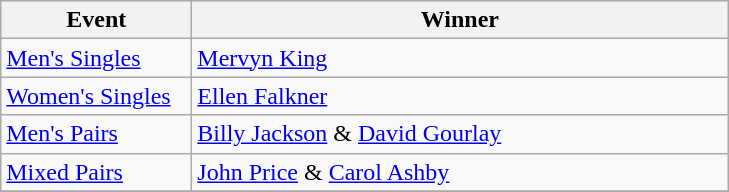<table class="wikitable" style="font-size: 100%">
<tr>
<th width=120>Event</th>
<th width=350>Winner</th>
</tr>
<tr>
<td><a href='#'>Men's Singles</a></td>
<td> <a href='#'>Mervyn King</a></td>
</tr>
<tr>
<td><a href='#'>Women's Singles</a></td>
<td> <a href='#'>Ellen Falkner</a></td>
</tr>
<tr>
<td><a href='#'>Men's Pairs</a></td>
<td> <a href='#'>Billy Jackson</a> &  <a href='#'>David Gourlay</a></td>
</tr>
<tr>
<td><a href='#'>Mixed Pairs</a></td>
<td> <a href='#'>John Price</a> &  <a href='#'>Carol Ashby</a></td>
</tr>
<tr>
</tr>
</table>
